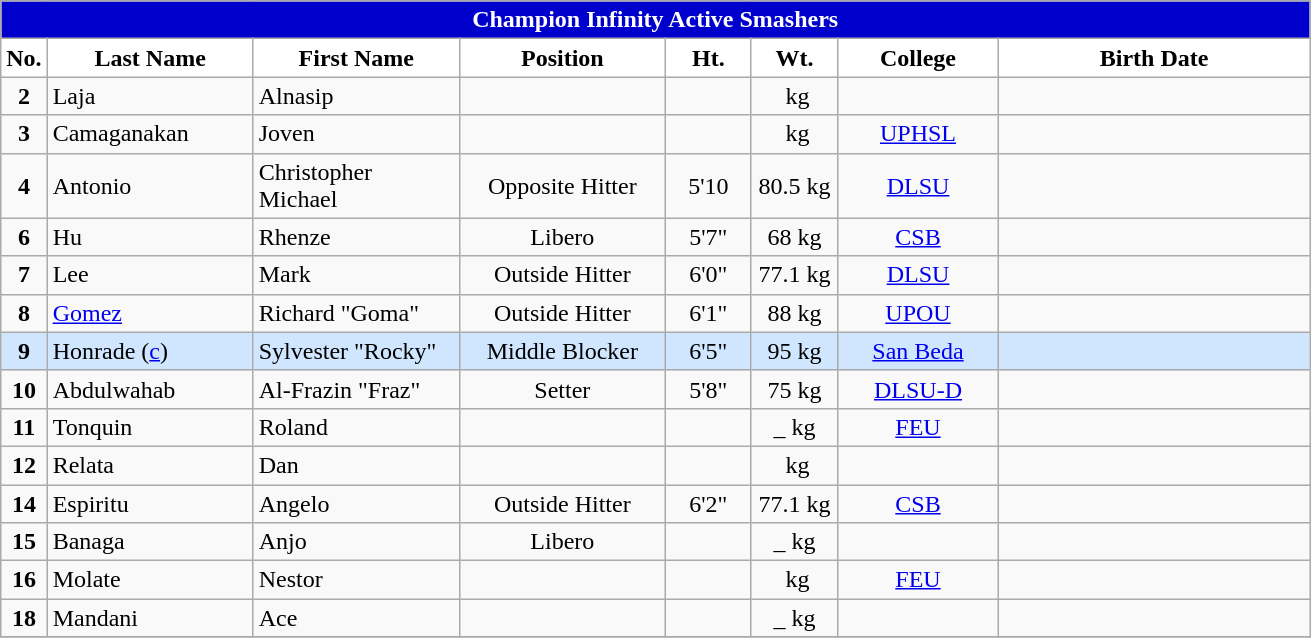<table class="wikitable" style="text-align:center;">
<tr>
<td colspan="8" style= "background: #0000CD; color: white; text-align: center"><strong>Champion Infinity Active Smashers</strong></td>
</tr>
<tr>
<th width=3px style="background: white; color: black; text-align: center"><strong>No.</strong></th>
<th width=130px style="background: white; color: black">Last Name</th>
<th width=130px style="background: white; color: black">First Name</th>
<th width=130px style="background: white; color: black">Position</th>
<th width=50px style="background: white; color: black">Ht.</th>
<th width=50px style="background: white; color: black">Wt.</th>
<th width=100px style="background: white; color: black">College</th>
<th width=200px style="background: white; color: black">Birth Date</th>
</tr>
<tr>
<td><strong>2</strong></td>
<td style="text-align: left">Laja</td>
<td style="text-align: left">Alnasip</td>
<td></td>
<td></td>
<td> kg</td>
<td></td>
<td></td>
</tr>
<tr>
<td><strong>3</strong></td>
<td style="text-align: left">Camaganakan</td>
<td style="text-align: left">Joven</td>
<td></td>
<td></td>
<td> kg</td>
<td><a href='#'>UPHSL</a></td>
<td></td>
</tr>
<tr>
<td><strong>4</strong></td>
<td style="text-align: left">Antonio</td>
<td style="text-align: left">Christopher Michael</td>
<td>Opposite Hitter</td>
<td>5'10</td>
<td>80.5 kg</td>
<td><a href='#'>DLSU</a></td>
<td></td>
</tr>
<tr>
<td><strong>6</strong></td>
<td style="text-align: left">Hu</td>
<td style="text-align: left">Rhenze</td>
<td>Libero</td>
<td>5'7"</td>
<td>68 kg</td>
<td><a href='#'>CSB</a></td>
<td></td>
</tr>
<tr>
<td><strong>7</strong></td>
<td style="text-align: left">Lee</td>
<td style="text-align: left">Mark</td>
<td>Outside Hitter</td>
<td>6'0"</td>
<td>77.1 kg</td>
<td><a href='#'>DLSU</a></td>
<td></td>
</tr>
<tr>
<td><strong>8</strong></td>
<td style="text-align: left"><a href='#'>Gomez</a></td>
<td style="text-align: left">Richard "Goma"</td>
<td>Outside Hitter</td>
<td>6'1"</td>
<td>88 kg</td>
<td><a href='#'>UPOU</a></td>
<td></td>
</tr>
<tr bgcolor=#D0E6FF>
<td><strong>9</strong></td>
<td style="text-align: left">Honrade (<a href='#'>c</a>)</td>
<td style="text-align: left">Sylvester "Rocky"</td>
<td>Middle Blocker</td>
<td>6'5"</td>
<td>95 kg</td>
<td><a href='#'>San Beda</a></td>
<td></td>
</tr>
<tr>
<td><strong>10</strong></td>
<td style="text-align: left">Abdulwahab</td>
<td style="text-align: left">Al-Frazin "Fraz"</td>
<td>Setter</td>
<td>5'8"</td>
<td>75 kg</td>
<td><a href='#'>DLSU-D</a></td>
<td></td>
</tr>
<tr>
<td><strong>11</strong></td>
<td style="text-align: left">Tonquin</td>
<td style="text-align: left">Roland</td>
<td></td>
<td></td>
<td>_ kg</td>
<td><a href='#'>FEU</a></td>
<td></td>
</tr>
<tr>
<td><strong>12</strong></td>
<td style="text-align: left">Relata</td>
<td style="text-align: left">Dan</td>
<td></td>
<td></td>
<td> kg</td>
<td></td>
<td></td>
</tr>
<tr>
<td><strong>14</strong></td>
<td style="text-align: left">Espiritu</td>
<td style="text-align: left">Angelo</td>
<td>Outside Hitter</td>
<td>6'2"</td>
<td>77.1 kg</td>
<td><a href='#'>CSB</a></td>
<td></td>
</tr>
<tr>
<td><strong>15</strong></td>
<td style="text-align: left">Banaga</td>
<td style="text-align: left">Anjo</td>
<td>Libero</td>
<td></td>
<td>_ kg</td>
<td></td>
<td></td>
</tr>
<tr>
<td><strong>16</strong></td>
<td style="text-align: left">Molate</td>
<td style="text-align: left">Nestor</td>
<td></td>
<td></td>
<td> kg</td>
<td><a href='#'>FEU</a></td>
<td></td>
</tr>
<tr>
<td><strong>18</strong></td>
<td style="text-align: left">Mandani</td>
<td style="text-align: left">Ace</td>
<td></td>
<td></td>
<td>_ kg</td>
<td></td>
<td></td>
</tr>
<tr>
</tr>
</table>
